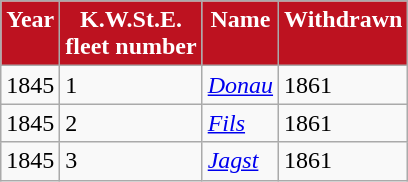<table class="wikitable">
<tr>
<th style="background:#bd1220;color:white; vertical-align: top;">Year</th>
<th style="background:#bd1220;color:white; vertical-align: top;">K.W.St.E.<br>fleet number</th>
<th style="background:#bd1220;color:white; vertical-align: top;">Name</th>
<th style="background:#bd1220;color:white; vertical-align: top;">Withdrawn</th>
</tr>
<tr>
<td>1845</td>
<td>1</td>
<td><em><a href='#'>Donau</a></em></td>
<td>1861</td>
</tr>
<tr>
<td>1845</td>
<td>2</td>
<td><em><a href='#'>Fils</a></em></td>
<td>1861</td>
</tr>
<tr>
<td>1845</td>
<td>3</td>
<td><em><a href='#'>Jagst</a></em></td>
<td>1861</td>
</tr>
</table>
